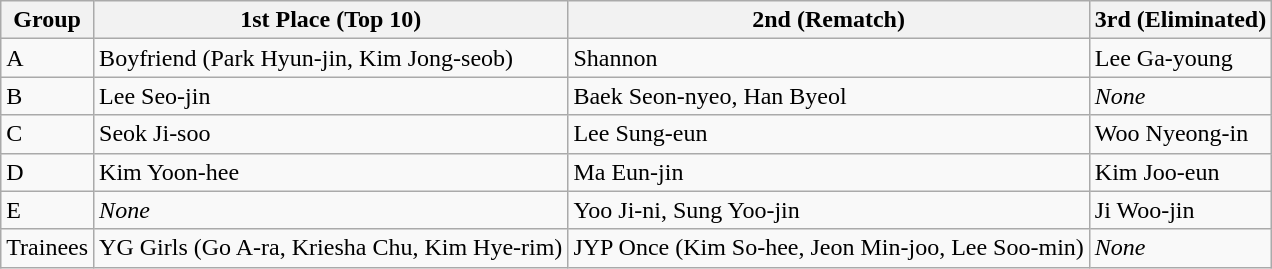<table class="wikitable">
<tr>
<th>Group</th>
<th>1st Place (Top 10)</th>
<th>2nd (Rematch)</th>
<th>3rd (Eliminated)</th>
</tr>
<tr>
<td>A</td>
<td>Boyfriend (Park Hyun-jin, Kim Jong-seob)</td>
<td>Shannon</td>
<td>Lee Ga-young</td>
</tr>
<tr>
<td>B</td>
<td>Lee Seo-jin</td>
<td>Baek Seon-nyeo, Han Byeol</td>
<td><em>None</em></td>
</tr>
<tr>
<td>C</td>
<td>Seok Ji-soo</td>
<td>Lee Sung-eun</td>
<td>Woo Nyeong-in</td>
</tr>
<tr>
<td>D</td>
<td>Kim Yoon-hee</td>
<td>Ma Eun-jin</td>
<td>Kim Joo-eun</td>
</tr>
<tr>
<td>E</td>
<td><em>None</em></td>
<td>Yoo Ji-ni, Sung Yoo-jin</td>
<td>Ji Woo-jin</td>
</tr>
<tr>
<td>Trainees</td>
<td>YG Girls (Go A-ra, Kriesha Chu, Kim Hye-rim)</td>
<td>JYP Once (Kim So-hee, Jeon Min-joo, Lee Soo-min)</td>
<td><em>None</em></td>
</tr>
</table>
